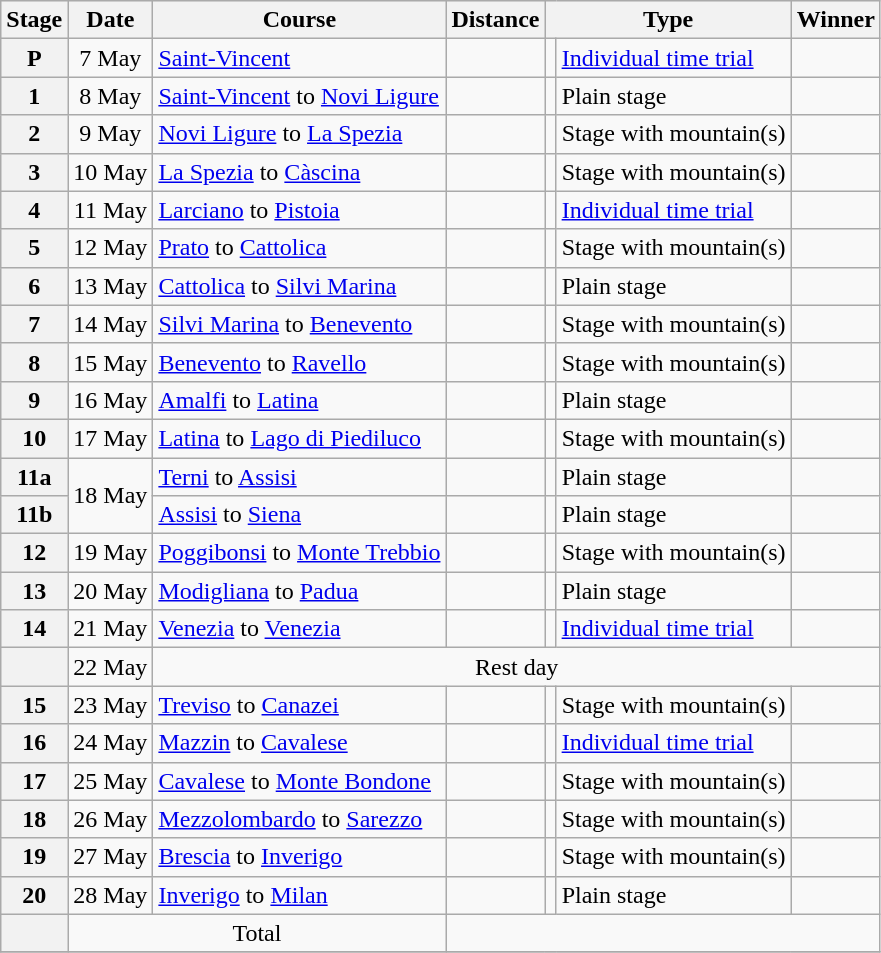<table class="wikitable">
<tr style="background:#efefef;">
<th>Stage</th>
<th>Date</th>
<th>Course</th>
<th>Distance</th>
<th colspan="2">Type</th>
<th>Winner</th>
</tr>
<tr>
<th style="text-align:center">P</th>
<td style="text-align:center;">7 May</td>
<td><a href='#'>Saint-Vincent</a></td>
<td style="text-align:center;"></td>
<td style="text-align:center;"></td>
<td><a href='#'>Individual time trial</a></td>
<td></td>
</tr>
<tr>
<th style="text-align:center">1</th>
<td style="text-align:center;">8 May</td>
<td><a href='#'>Saint-Vincent</a> to <a href='#'>Novi Ligure</a></td>
<td style="text-align:center;"></td>
<td style="text-align:center;"></td>
<td>Plain stage</td>
<td></td>
</tr>
<tr>
<th style="text-align:center">2</th>
<td style="text-align:center;">9 May</td>
<td><a href='#'>Novi Ligure</a> to <a href='#'>La Spezia</a></td>
<td style="text-align:center;"></td>
<td style="text-align:center;"></td>
<td>Stage with mountain(s)</td>
<td></td>
</tr>
<tr>
<th style="text-align:center">3</th>
<td style="text-align:center;">10 May</td>
<td><a href='#'>La Spezia</a> to <a href='#'>Càscina</a></td>
<td style="text-align:center;"></td>
<td style="text-align:center;"></td>
<td>Stage with mountain(s)</td>
<td></td>
</tr>
<tr>
<th style="text-align:center">4</th>
<td style="text-align:center;">11 May</td>
<td><a href='#'>Larciano</a> to <a href='#'>Pistoia</a></td>
<td style="text-align:center;"></td>
<td style="text-align:center;"></td>
<td><a href='#'>Individual time trial</a></td>
<td></td>
</tr>
<tr>
<th style="text-align:center">5</th>
<td>12 May</td>
<td><a href='#'>Prato</a> to <a href='#'>Cattolica</a></td>
<td style="text-align:center;"></td>
<td style="text-align:center;"></td>
<td>Stage with mountain(s)</td>
<td></td>
</tr>
<tr>
<th style="text-align:center">6</th>
<td style="text-align:center;">13 May</td>
<td><a href='#'>Cattolica</a> to <a href='#'>Silvi Marina</a></td>
<td style="text-align:center;"></td>
<td style="text-align:center;"></td>
<td>Plain stage</td>
<td></td>
</tr>
<tr>
<th style="text-align:center">7</th>
<td style="text-align:center;">14 May</td>
<td><a href='#'>Silvi Marina</a> to <a href='#'>Benevento</a></td>
<td style="text-align:center;"></td>
<td style="text-align:center;"></td>
<td>Stage with mountain(s)</td>
<td></td>
</tr>
<tr>
<th style="text-align:center">8</th>
<td style="text-align:center;">15 May</td>
<td><a href='#'>Benevento</a> to <a href='#'>Ravello</a></td>
<td style="text-align:center;"></td>
<td style="text-align:center;"></td>
<td>Stage with mountain(s)</td>
<td></td>
</tr>
<tr>
<th style="text-align:center">9</th>
<td style="text-align:center;">16 May</td>
<td><a href='#'>Amalfi</a> to <a href='#'>Latina</a></td>
<td style="text-align:center;"></td>
<td style="text-align:center;"></td>
<td>Plain stage</td>
<td></td>
</tr>
<tr>
<th style="text-align:center">10</th>
<td style="text-align:center;">17 May</td>
<td><a href='#'>Latina</a> to <a href='#'>Lago di Piediluco</a></td>
<td style="text-align:center;"></td>
<td style="text-align:center;"></td>
<td>Stage with mountain(s)</td>
<td></td>
</tr>
<tr>
<th style="text-align:center">11a</th>
<td style="text-align:center;" rowspan="2">18 May</td>
<td><a href='#'>Terni</a> to <a href='#'>Assisi</a></td>
<td style="text-align:center;"></td>
<td style="text-align:center;"></td>
<td>Plain stage</td>
<td></td>
</tr>
<tr>
<th style="text-align:center">11b</th>
<td><a href='#'>Assisi</a> to <a href='#'>Siena</a></td>
<td style="text-align:center;"></td>
<td style="text-align:center;"></td>
<td>Plain stage</td>
<td></td>
</tr>
<tr>
<th style="text-align:center">12</th>
<td style="text-align:center;">19 May</td>
<td><a href='#'>Poggibonsi</a> to <a href='#'>Monte Trebbio</a></td>
<td style="text-align:center;"></td>
<td style="text-align:center;"></td>
<td>Stage with mountain(s)</td>
<td></td>
</tr>
<tr>
<th style="text-align:center">13</th>
<td style="text-align:center;">20 May</td>
<td><a href='#'>Modigliana</a> to <a href='#'>Padua</a></td>
<td style="text-align:center;"></td>
<td style="text-align:center;"></td>
<td>Plain stage</td>
<td></td>
</tr>
<tr>
<th style="text-align:center">14</th>
<td style="text-align:center;">21 May</td>
<td><a href='#'>Venezia</a> to <a href='#'>Venezia</a></td>
<td style="text-align:center;"></td>
<td style="text-align:center;"></td>
<td><a href='#'>Individual time trial</a></td>
<td></td>
</tr>
<tr>
<th></th>
<td align="center">22 May</td>
<td colspan="6" align=center>Rest day</td>
</tr>
<tr>
<th style="text-align:center">15</th>
<td style="text-align:center;">23 May</td>
<td><a href='#'>Treviso</a> to <a href='#'>Canazei</a></td>
<td style="text-align:center;"></td>
<td style="text-align:center;"></td>
<td>Stage with mountain(s)</td>
<td></td>
</tr>
<tr>
<th style="text-align:center">16</th>
<td style="text-align:center;">24 May</td>
<td><a href='#'>Mazzin</a> to <a href='#'>Cavalese</a></td>
<td style="text-align:center;"></td>
<td style="text-align:center;"></td>
<td><a href='#'>Individual time trial</a></td>
<td></td>
</tr>
<tr>
<th style="text-align:center">17</th>
<td style="text-align:center;">25 May</td>
<td><a href='#'>Cavalese</a> to <a href='#'>Monte Bondone</a></td>
<td style="text-align:center;"></td>
<td style="text-align:center;"></td>
<td>Stage with mountain(s)</td>
<td></td>
</tr>
<tr>
<th style="text-align:center">18</th>
<td style="text-align:center;">26 May</td>
<td><a href='#'>Mezzolombardo</a> to <a href='#'>Sarezzo</a></td>
<td style="text-align:center;"></td>
<td style="text-align:center;"></td>
<td>Stage with mountain(s)</td>
<td></td>
</tr>
<tr>
<th style="text-align:center">19</th>
<td style="text-align:center;">27 May</td>
<td><a href='#'>Brescia</a> to <a href='#'>Inverigo</a></td>
<td style="text-align:center;"></td>
<td style="text-align:center;"></td>
<td>Stage with mountain(s)</td>
<td></td>
</tr>
<tr>
<th style="text-align:center">20</th>
<td style="text-align:center;">28 May</td>
<td><a href='#'>Inverigo</a> to <a href='#'>Milan</a></td>
<td style="text-align:center;"></td>
<td style="text-align:center;"></td>
<td>Plain stage</td>
<td></td>
</tr>
<tr>
<th></th>
<td colspan="2" align=center>Total</td>
<td colspan="5" align="center"></td>
</tr>
<tr>
</tr>
</table>
